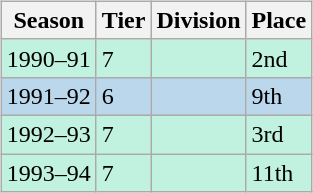<table>
<tr>
<td valign="top" width=0%><br><table class="wikitable">
<tr style="background:#f0f6fa;">
<th>Season</th>
<th>Tier</th>
<th>Division</th>
<th>Place</th>
</tr>
<tr>
<td style="background:#C0F2DF;">1990–91</td>
<td style="background:#C0F2DF;">7</td>
<td style="background:#C0F2DF;"></td>
<td style="background:#C0F2DF;">2nd</td>
</tr>
<tr>
<td style="background:#BBD7EC;">1991–92</td>
<td style="background:#BBD7EC;">6</td>
<td style="background:#BBD7EC;"></td>
<td style="background:#BBD7EC;">9th</td>
</tr>
<tr>
<td style="background:#C0F2DF;">1992–93</td>
<td style="background:#C0F2DF;">7</td>
<td style="background:#C0F2DF;"></td>
<td style="background:#C0F2DF;">3rd</td>
</tr>
<tr>
<td style="background:#C0F2DF;">1993–94</td>
<td style="background:#C0F2DF;">7</td>
<td style="background:#C0F2DF;"></td>
<td style="background:#C0F2DF;">11th</td>
</tr>
</table>
</td>
</tr>
</table>
